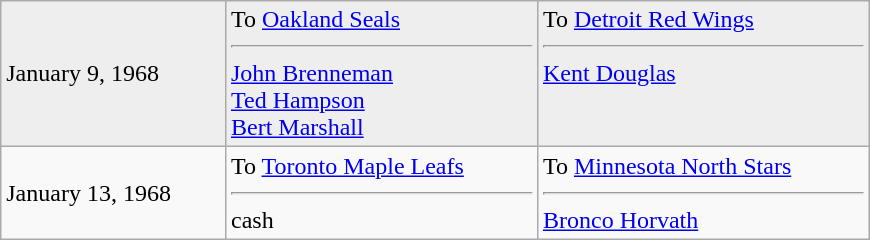<table class="wikitable" style="border:1px solid #999; width:580px;">
<tr style="background:#eee;">
<td>January 9, 1968</td>
<td valign="top">To <a href='#'>Oakland Seals</a><hr><a href='#'>John Brenneman</a><br><a href='#'>Ted Hampson</a><br><a href='#'>Bert Marshall</a></td>
<td valign="top">To <a href='#'>Detroit Red Wings</a><hr><a href='#'>Kent Douglas</a></td>
</tr>
<tr>
<td>January 13, 1968</td>
<td valign="top">To <a href='#'>Toronto Maple Leafs</a><hr>cash</td>
<td valign="top">To <a href='#'>Minnesota North Stars</a><hr><a href='#'>Bronco Horvath</a></td>
</tr>
</table>
